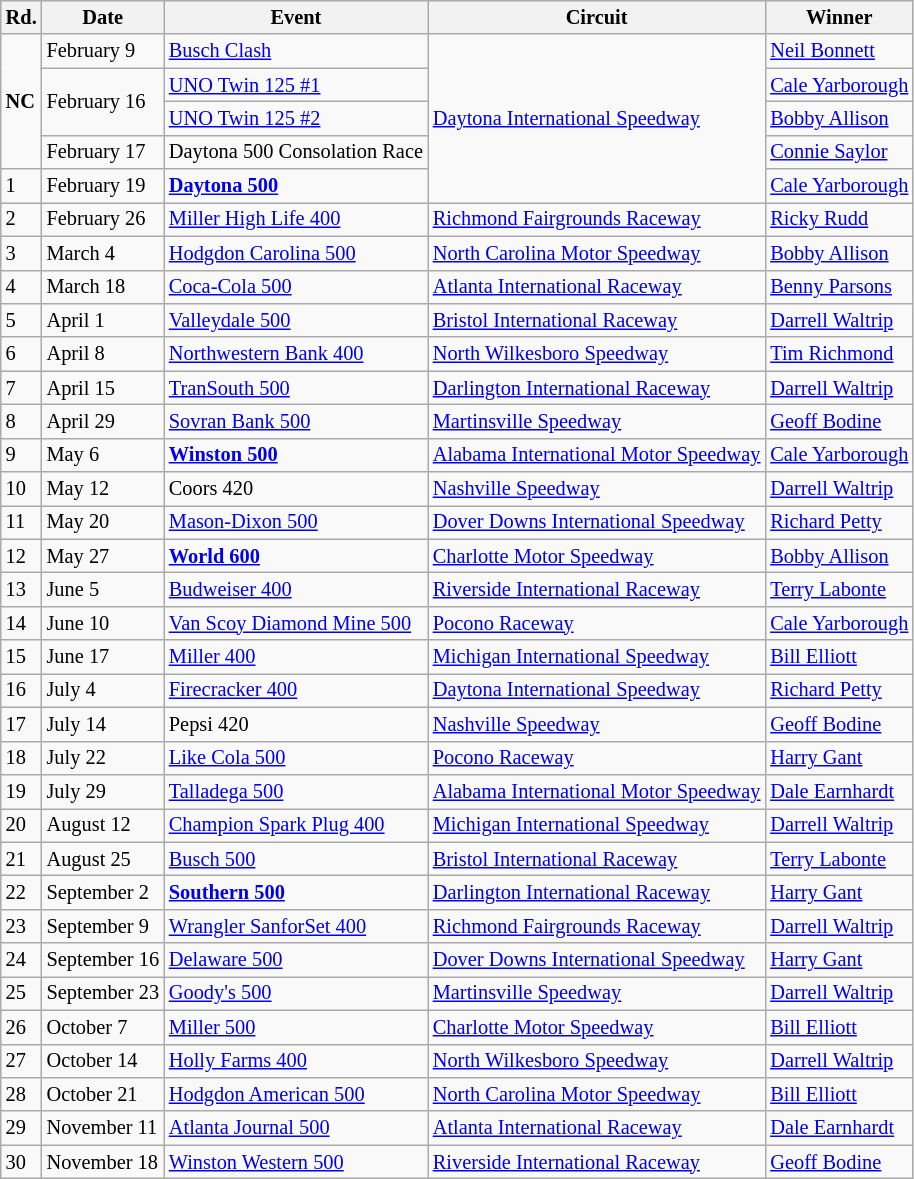<table class="wikitable" style="font-size:85%;">
<tr>
<th>Rd.</th>
<th>Date</th>
<th>Event</th>
<th>Circuit</th>
<th>Winner</th>
</tr>
<tr>
<td rowspan=4><strong>NC</strong></td>
<td>February 9</td>
<td><a href='#'>Busch Clash</a></td>
<td rowspan=5><a href='#'>Daytona International Speedway</a></td>
<td><a href='#'>Neil Bonnett</a></td>
</tr>
<tr>
<td rowspan=2>February 16</td>
<td><a href='#'>UNO Twin 125 #1</a></td>
<td><a href='#'>Cale Yarborough</a></td>
</tr>
<tr>
<td><a href='#'>UNO Twin 125 #2</a></td>
<td><a href='#'>Bobby Allison</a></td>
</tr>
<tr>
<td>February 17</td>
<td>Daytona 500 Consolation Race</td>
<td><a href='#'>Connie Saylor</a></td>
</tr>
<tr>
<td>1</td>
<td>February 19</td>
<td><strong><a href='#'>Daytona 500</a></strong></td>
<td><a href='#'>Cale Yarborough</a></td>
</tr>
<tr>
<td>2</td>
<td>February 26</td>
<td><a href='#'>Miller High Life 400</a></td>
<td><a href='#'>Richmond Fairgrounds Raceway</a></td>
<td><a href='#'>Ricky Rudd</a></td>
</tr>
<tr>
<td>3</td>
<td>March 4</td>
<td><a href='#'>Hodgdon Carolina 500</a></td>
<td><a href='#'>North Carolina Motor Speedway</a></td>
<td><a href='#'>Bobby Allison</a></td>
</tr>
<tr>
<td>4</td>
<td>March 18</td>
<td><a href='#'>Coca-Cola 500</a></td>
<td><a href='#'>Atlanta International Raceway</a></td>
<td><a href='#'>Benny Parsons</a></td>
</tr>
<tr>
<td>5</td>
<td>April 1</td>
<td><a href='#'>Valleydale 500</a></td>
<td><a href='#'>Bristol International Raceway</a></td>
<td><a href='#'>Darrell Waltrip</a></td>
</tr>
<tr>
<td>6</td>
<td>April 8</td>
<td><a href='#'>Northwestern Bank 400</a></td>
<td><a href='#'>North Wilkesboro Speedway</a></td>
<td><a href='#'>Tim Richmond</a></td>
</tr>
<tr>
<td>7</td>
<td>April 15</td>
<td><a href='#'>TranSouth 500</a></td>
<td><a href='#'>Darlington International Raceway</a></td>
<td><a href='#'>Darrell Waltrip</a></td>
</tr>
<tr>
<td>8</td>
<td>April 29</td>
<td><a href='#'>Sovran Bank 500</a></td>
<td><a href='#'>Martinsville Speedway</a></td>
<td><a href='#'>Geoff Bodine</a></td>
</tr>
<tr>
<td>9</td>
<td>May 6</td>
<td><strong><a href='#'>Winston 500</a></strong></td>
<td><a href='#'>Alabama International Motor Speedway</a></td>
<td><a href='#'>Cale Yarborough</a></td>
</tr>
<tr>
<td>10</td>
<td>May 12</td>
<td>Coors 420</td>
<td><a href='#'>Nashville Speedway</a></td>
<td><a href='#'>Darrell Waltrip</a></td>
</tr>
<tr>
<td>11</td>
<td>May 20</td>
<td><a href='#'>Mason-Dixon 500</a></td>
<td><a href='#'>Dover Downs International Speedway</a></td>
<td><a href='#'>Richard Petty</a></td>
</tr>
<tr>
<td>12</td>
<td>May 27</td>
<td><strong><a href='#'>World 600</a></strong></td>
<td><a href='#'>Charlotte Motor Speedway</a></td>
<td><a href='#'>Bobby Allison</a></td>
</tr>
<tr>
<td>13</td>
<td>June 5</td>
<td><a href='#'>Budweiser 400</a></td>
<td><a href='#'>Riverside International Raceway</a></td>
<td><a href='#'>Terry Labonte</a></td>
</tr>
<tr>
<td>14</td>
<td>June 10</td>
<td><a href='#'>Van Scoy Diamond Mine 500</a></td>
<td><a href='#'>Pocono Raceway</a></td>
<td><a href='#'>Cale Yarborough</a></td>
</tr>
<tr>
<td>15</td>
<td>June 17</td>
<td><a href='#'>Miller 400</a></td>
<td><a href='#'>Michigan International Speedway</a></td>
<td><a href='#'>Bill Elliott</a></td>
</tr>
<tr>
<td>16</td>
<td>July 4</td>
<td><a href='#'>Firecracker 400</a></td>
<td><a href='#'>Daytona International Speedway</a></td>
<td><a href='#'>Richard Petty</a></td>
</tr>
<tr>
<td>17</td>
<td>July 14</td>
<td>Pepsi 420</td>
<td><a href='#'>Nashville Speedway</a></td>
<td><a href='#'>Geoff Bodine</a></td>
</tr>
<tr>
<td>18</td>
<td>July 22</td>
<td><a href='#'>Like Cola 500</a></td>
<td><a href='#'>Pocono Raceway</a></td>
<td><a href='#'>Harry Gant</a></td>
</tr>
<tr>
<td>19</td>
<td>July 29</td>
<td><a href='#'>Talladega 500</a></td>
<td><a href='#'>Alabama International Motor Speedway</a></td>
<td><a href='#'>Dale Earnhardt</a></td>
</tr>
<tr>
<td>20</td>
<td>August 12</td>
<td><a href='#'>Champion Spark Plug 400</a></td>
<td><a href='#'>Michigan International Speedway</a></td>
<td><a href='#'>Darrell Waltrip</a></td>
</tr>
<tr>
<td>21</td>
<td>August 25</td>
<td><a href='#'>Busch 500</a></td>
<td><a href='#'>Bristol International Raceway</a></td>
<td><a href='#'>Terry Labonte</a></td>
</tr>
<tr>
<td>22</td>
<td>September 2</td>
<td><strong><a href='#'>Southern 500</a></strong></td>
<td><a href='#'>Darlington International Raceway</a></td>
<td><a href='#'>Harry Gant</a></td>
</tr>
<tr>
<td>23</td>
<td>September 9</td>
<td><a href='#'>Wrangler SanforSet 400</a></td>
<td><a href='#'>Richmond Fairgrounds Raceway</a></td>
<td><a href='#'>Darrell Waltrip</a></td>
</tr>
<tr>
<td>24</td>
<td>September 16</td>
<td><a href='#'>Delaware 500</a></td>
<td><a href='#'>Dover Downs International Speedway</a></td>
<td><a href='#'>Harry Gant</a></td>
</tr>
<tr>
<td>25</td>
<td>September 23</td>
<td><a href='#'>Goody's 500</a></td>
<td><a href='#'>Martinsville Speedway</a></td>
<td><a href='#'>Darrell Waltrip</a></td>
</tr>
<tr>
<td>26</td>
<td>October 7</td>
<td><a href='#'>Miller 500</a></td>
<td><a href='#'>Charlotte Motor Speedway</a></td>
<td><a href='#'>Bill Elliott</a></td>
</tr>
<tr>
<td>27</td>
<td>October 14</td>
<td><a href='#'>Holly Farms 400</a></td>
<td><a href='#'>North Wilkesboro Speedway</a></td>
<td><a href='#'>Darrell Waltrip</a></td>
</tr>
<tr>
<td>28</td>
<td>October 21</td>
<td><a href='#'>Hodgdon American 500</a></td>
<td><a href='#'>North Carolina Motor Speedway</a></td>
<td><a href='#'>Bill Elliott</a></td>
</tr>
<tr>
<td>29</td>
<td>November 11</td>
<td><a href='#'>Atlanta Journal 500</a></td>
<td><a href='#'>Atlanta International Raceway</a></td>
<td><a href='#'>Dale Earnhardt</a></td>
</tr>
<tr>
<td>30</td>
<td>November 18</td>
<td><a href='#'>Winston Western 500</a></td>
<td><a href='#'>Riverside International Raceway</a></td>
<td><a href='#'>Geoff Bodine</a></td>
</tr>
</table>
